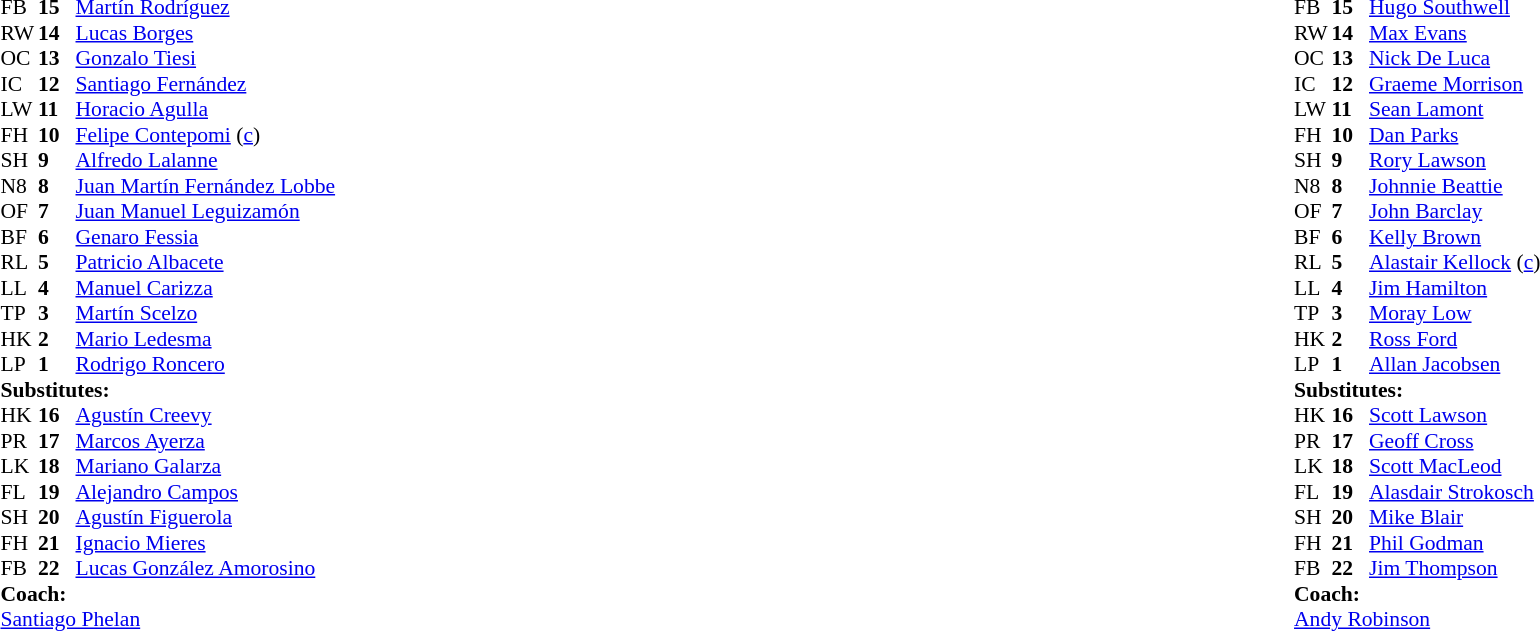<table style="width:100%;">
<tr>
<td style="vertical-align:top; width:50%;"><br><table style="font-size: 90%" cellspacing="0" cellpadding="0">
<tr>
<th width="25"></th>
<th width="25"></th>
</tr>
<tr>
<td>FB</td>
<td><strong>15</strong></td>
<td><a href='#'>Martín Rodríguez</a></td>
</tr>
<tr>
<td>RW</td>
<td><strong>14</strong></td>
<td><a href='#'>Lucas Borges</a></td>
</tr>
<tr>
<td>OC</td>
<td><strong>13</strong></td>
<td><a href='#'>Gonzalo Tiesi</a></td>
</tr>
<tr>
<td>IC</td>
<td><strong>12</strong></td>
<td><a href='#'>Santiago Fernández</a></td>
</tr>
<tr>
<td>LW</td>
<td><strong>11</strong></td>
<td><a href='#'>Horacio Agulla</a></td>
</tr>
<tr>
<td>FH</td>
<td><strong>10</strong></td>
<td><a href='#'>Felipe Contepomi</a> (<a href='#'>c</a>)</td>
</tr>
<tr>
<td>SH</td>
<td><strong>9</strong></td>
<td><a href='#'>Alfredo Lalanne</a></td>
</tr>
<tr>
<td>N8</td>
<td><strong>8</strong></td>
<td><a href='#'>Juan Martín Fernández Lobbe</a></td>
</tr>
<tr>
<td>OF</td>
<td><strong>7</strong></td>
<td><a href='#'>Juan Manuel Leguizamón</a></td>
</tr>
<tr>
<td>BF</td>
<td><strong>6</strong></td>
<td><a href='#'>Genaro Fessia</a></td>
</tr>
<tr>
<td>RL</td>
<td><strong>5</strong></td>
<td><a href='#'>Patricio Albacete</a></td>
</tr>
<tr>
<td>LL</td>
<td><strong>4</strong></td>
<td><a href='#'>Manuel Carizza</a></td>
</tr>
<tr>
<td>TP</td>
<td><strong>3</strong></td>
<td><a href='#'>Martín Scelzo</a></td>
</tr>
<tr>
<td>HK</td>
<td><strong>2</strong></td>
<td><a href='#'>Mario Ledesma</a></td>
</tr>
<tr>
<td>LP</td>
<td><strong>1</strong></td>
<td><a href='#'>Rodrigo Roncero</a></td>
</tr>
<tr>
<td colspan=3><strong>Substitutes:</strong></td>
</tr>
<tr>
<td>HK</td>
<td><strong>16</strong></td>
<td><a href='#'>Agustín Creevy</a></td>
</tr>
<tr>
<td>PR</td>
<td><strong>17</strong></td>
<td><a href='#'>Marcos Ayerza</a></td>
</tr>
<tr>
<td>LK</td>
<td><strong>18</strong></td>
<td><a href='#'>Mariano Galarza</a></td>
</tr>
<tr>
<td>FL</td>
<td><strong>19</strong></td>
<td><a href='#'>Alejandro Campos</a></td>
</tr>
<tr>
<td>SH</td>
<td><strong>20</strong></td>
<td><a href='#'>Agustín Figuerola</a></td>
</tr>
<tr>
<td>FH</td>
<td><strong>21</strong></td>
<td><a href='#'>Ignacio Mieres</a></td>
</tr>
<tr>
<td>FB</td>
<td><strong>22</strong></td>
<td><a href='#'>Lucas González Amorosino</a></td>
</tr>
<tr>
<td colspan="3"><strong>Coach:</strong></td>
</tr>
<tr>
<td colspan="4"><a href='#'>Santiago Phelan</a></td>
</tr>
</table>
</td>
<td style="vertical-align:top; width:50%;"><br><table cellspacing="0" cellpadding="0" style="font-size:90%; margin:auto;">
<tr>
<th width="25"></th>
<th width="25"></th>
</tr>
<tr>
<td>FB</td>
<td><strong>15</strong></td>
<td><a href='#'>Hugo Southwell</a></td>
</tr>
<tr>
<td>RW</td>
<td><strong>14</strong></td>
<td><a href='#'>Max Evans</a></td>
</tr>
<tr>
<td>OC</td>
<td><strong>13</strong></td>
<td><a href='#'>Nick De Luca</a></td>
</tr>
<tr>
<td>IC</td>
<td><strong>12</strong></td>
<td><a href='#'>Graeme Morrison</a></td>
</tr>
<tr>
<td>LW</td>
<td><strong>11</strong></td>
<td><a href='#'>Sean Lamont</a></td>
</tr>
<tr>
<td>FH</td>
<td><strong>10</strong></td>
<td><a href='#'>Dan Parks</a></td>
</tr>
<tr>
<td>SH</td>
<td><strong>9</strong></td>
<td><a href='#'>Rory Lawson</a></td>
</tr>
<tr>
<td>N8</td>
<td><strong>8</strong></td>
<td><a href='#'>Johnnie Beattie</a></td>
</tr>
<tr>
<td>OF</td>
<td><strong>7</strong></td>
<td><a href='#'>John Barclay</a></td>
</tr>
<tr>
<td>BF</td>
<td><strong>6</strong></td>
<td><a href='#'>Kelly Brown</a></td>
</tr>
<tr>
<td>RL</td>
<td><strong>5</strong></td>
<td><a href='#'>Alastair Kellock</a> (<a href='#'>c</a>)</td>
</tr>
<tr>
<td>LL</td>
<td><strong>4</strong></td>
<td><a href='#'>Jim Hamilton</a></td>
</tr>
<tr>
<td>TP</td>
<td><strong>3</strong></td>
<td><a href='#'>Moray Low</a></td>
</tr>
<tr>
<td>HK</td>
<td><strong>2</strong></td>
<td><a href='#'>Ross Ford</a></td>
</tr>
<tr>
<td>LP</td>
<td><strong>1</strong></td>
<td><a href='#'>Allan Jacobsen</a></td>
</tr>
<tr>
<td colspan=3><strong>Substitutes:</strong></td>
</tr>
<tr>
<td>HK</td>
<td><strong>16</strong></td>
<td><a href='#'>Scott Lawson</a></td>
</tr>
<tr>
<td>PR</td>
<td><strong>17</strong></td>
<td><a href='#'>Geoff Cross</a></td>
</tr>
<tr>
<td>LK</td>
<td><strong>18</strong></td>
<td><a href='#'>Scott MacLeod</a></td>
</tr>
<tr>
<td>FL</td>
<td><strong>19</strong></td>
<td><a href='#'>Alasdair Strokosch</a></td>
</tr>
<tr>
<td>SH</td>
<td><strong>20</strong></td>
<td><a href='#'>Mike Blair</a></td>
</tr>
<tr>
<td>FH</td>
<td><strong>21</strong></td>
<td><a href='#'>Phil Godman</a></td>
</tr>
<tr>
<td>FB</td>
<td><strong>22</strong></td>
<td><a href='#'>Jim Thompson</a></td>
</tr>
<tr>
<td colspan="3"><strong>Coach:</strong></td>
</tr>
<tr>
<td colspan="4"> <a href='#'>Andy Robinson</a></td>
</tr>
</table>
</td>
</tr>
</table>
